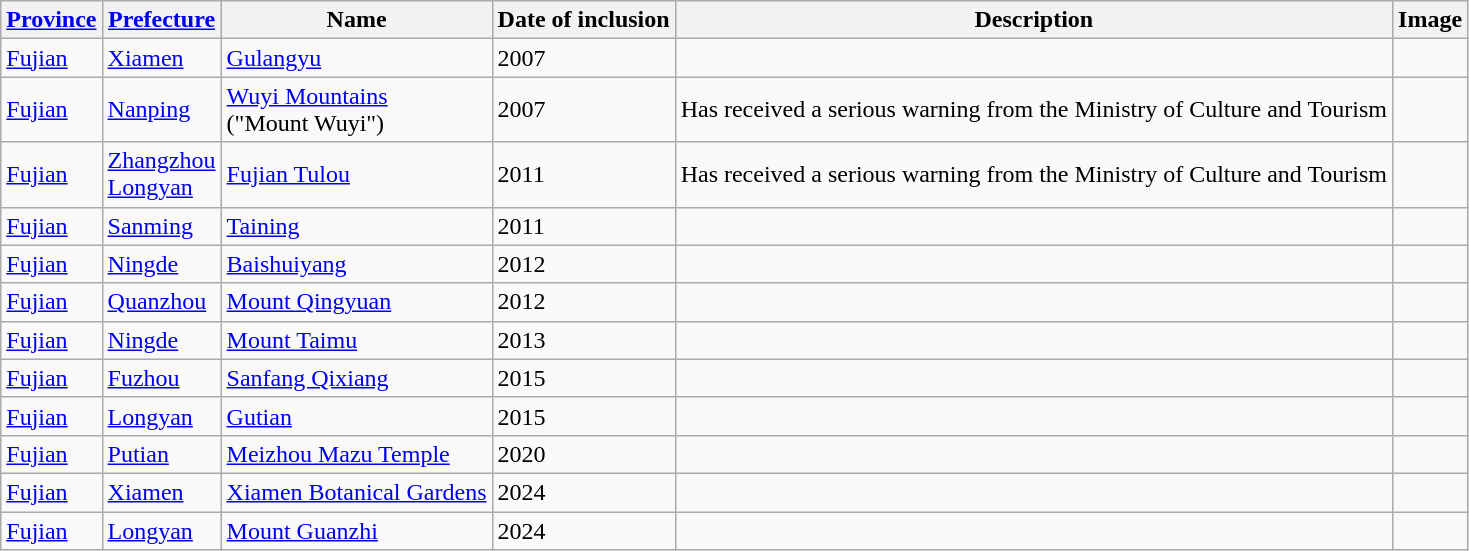<table class="wikitable sortable" style="text-align:left;">
<tr>
<th scope="col"><a href='#'>Province</a></th>
<th scope="col"><a href='#'>Prefecture</a></th>
<th scope="col">Name</th>
<th scope="col">Date of inclusion</th>
<th scope="col">Description</th>
<th scope="col">Image</th>
</tr>
<tr>
<td><a href='#'>Fujian</a></td>
<td><a href='#'>Xiamen</a></td>
<td><a href='#'>Gulangyu</a></td>
<td>2007</td>
<td></td>
<td></td>
</tr>
<tr>
<td><a href='#'>Fujian</a></td>
<td><a href='#'>Nanping</a></td>
<td><a href='#'>Wuyi Mountains</a><br>("Mount Wuyi")</td>
<td>2007</td>
<td>Has received a serious warning from the Ministry of Culture and Tourism</td>
<td></td>
</tr>
<tr>
<td><a href='#'>Fujian</a></td>
<td><a href='#'>Zhangzhou</a><br><a href='#'>Longyan</a></td>
<td><a href='#'>Fujian Tulou</a></td>
<td>2011</td>
<td>Has received a serious warning from the Ministry of Culture and Tourism</td>
<td></td>
</tr>
<tr>
<td><a href='#'>Fujian</a></td>
<td><a href='#'>Sanming</a></td>
<td><a href='#'>Taining</a></td>
<td>2011</td>
<td></td>
<td></td>
</tr>
<tr>
<td><a href='#'>Fujian</a></td>
<td><a href='#'>Ningde</a></td>
<td><a href='#'>Baishuiyang</a></td>
<td>2012</td>
<td></td>
<td></td>
</tr>
<tr>
<td><a href='#'>Fujian</a></td>
<td><a href='#'>Quanzhou</a></td>
<td><a href='#'>Mount Qingyuan</a></td>
<td>2012</td>
<td></td>
<td></td>
</tr>
<tr>
<td><a href='#'>Fujian</a></td>
<td><a href='#'>Ningde</a></td>
<td><a href='#'>Mount Taimu</a></td>
<td>2013</td>
<td></td>
<td></td>
</tr>
<tr>
<td><a href='#'>Fujian</a></td>
<td><a href='#'>Fuzhou</a></td>
<td><a href='#'>Sanfang Qixiang</a></td>
<td>2015</td>
<td></td>
<td></td>
</tr>
<tr>
<td><a href='#'>Fujian</a></td>
<td><a href='#'>Longyan</a></td>
<td><a href='#'>Gutian</a></td>
<td>2015</td>
<td></td>
<td></td>
</tr>
<tr>
<td><a href='#'>Fujian</a></td>
<td><a href='#'>Putian</a></td>
<td><a href='#'>Meizhou Mazu Temple</a></td>
<td>2020</td>
<td></td>
<td></td>
</tr>
<tr>
<td><a href='#'>Fujian</a></td>
<td><a href='#'>Xiamen</a></td>
<td><a href='#'>Xiamen Botanical Gardens</a></td>
<td>2024</td>
<td></td>
<td></td>
</tr>
<tr>
<td><a href='#'>Fujian</a></td>
<td><a href='#'>Longyan</a></td>
<td><a href='#'>Mount Guanzhi</a></td>
<td>2024</td>
<td></td>
<td></td>
</tr>
</table>
